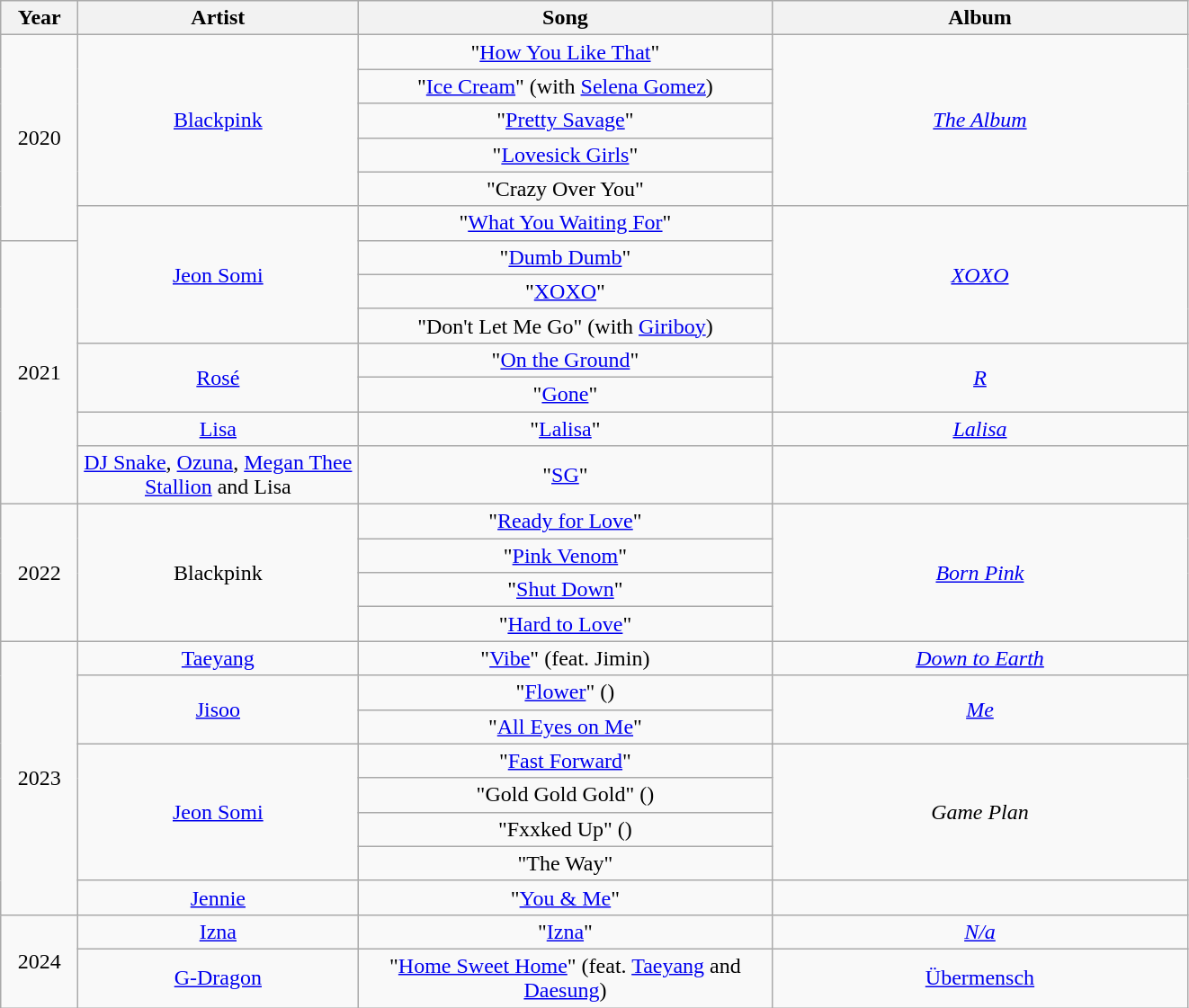<table class="wikitable plainrowheaders" style="text-align:center;">
<tr>
<th width="50px">Year</th>
<th width="200px">Artist</th>
<th width="300px">Song</th>
<th width="300px">Album</th>
</tr>
<tr>
<td rowspan="6">2020</td>
<td rowspan="5"><a href='#'>Blackpink</a></td>
<td>"<a href='#'>How You Like That</a>"</td>
<td rowspan="5"><em><a href='#'>The Album</a></em></td>
</tr>
<tr>
<td>"<a href='#'>Ice Cream</a>" (with <a href='#'>Selena Gomez</a>)</td>
</tr>
<tr>
<td>"<a href='#'>Pretty Savage</a>"</td>
</tr>
<tr>
<td>"<a href='#'>Lovesick Girls</a>"</td>
</tr>
<tr>
<td>"Crazy Over You"</td>
</tr>
<tr>
<td rowspan="4"><a href='#'>Jeon Somi</a></td>
<td>"<a href='#'>What You Waiting For</a>"</td>
<td rowspan="4"><em><a href='#'>XOXO</a></em></td>
</tr>
<tr>
<td rowspan="7">2021</td>
<td>"<a href='#'>Dumb Dumb</a>"</td>
</tr>
<tr>
<td>"<a href='#'>XOXO</a>"</td>
</tr>
<tr>
<td>"Don't Let Me Go" (with <a href='#'>Giriboy</a>)</td>
</tr>
<tr>
<td rowspan="2"><a href='#'>Rosé</a></td>
<td>"<a href='#'>On the Ground</a>"</td>
<td rowspan="2"><em><a href='#'>R</a></em></td>
</tr>
<tr>
<td>"<a href='#'>Gone</a>"</td>
</tr>
<tr>
<td><a href='#'>Lisa</a></td>
<td>"<a href='#'>Lalisa</a>"</td>
<td><em><a href='#'>Lalisa</a></em></td>
</tr>
<tr>
<td><a href='#'>DJ Snake</a>, <a href='#'>Ozuna</a>, <a href='#'>Megan Thee Stallion</a> and Lisa</td>
<td>"<a href='#'>SG</a>"</td>
<td></td>
</tr>
<tr>
<td rowspan="4">2022</td>
<td rowspan="4">Blackpink</td>
<td>"<a href='#'>Ready for Love</a>"</td>
<td rowspan="4"><em><a href='#'>Born Pink</a></em></td>
</tr>
<tr>
<td>"<a href='#'>Pink Venom</a>"</td>
</tr>
<tr>
<td>"<a href='#'>Shut Down</a>"</td>
</tr>
<tr>
<td>"<a href='#'>Hard to Love</a>"</td>
</tr>
<tr>
<td rowspan="8">2023</td>
<td><a href='#'>Taeyang</a></td>
<td>"<a href='#'>Vibe</a>" (feat. Jimin)</td>
<td><em><a href='#'>Down to Earth</a></em></td>
</tr>
<tr>
<td rowspan="2"><a href='#'>Jisoo</a></td>
<td>"<a href='#'>Flower</a>" ()</td>
<td rowspan="2"><em><a href='#'>Me</a></em></td>
</tr>
<tr>
<td>"<a href='#'>All Eyes on Me</a>"</td>
</tr>
<tr>
<td rowspan="4"><a href='#'>Jeon Somi</a></td>
<td>"<a href='#'>Fast Forward</a>"</td>
<td rowspan="4"><em>Game Plan</em></td>
</tr>
<tr>
<td>"Gold Gold Gold" ()</td>
</tr>
<tr>
<td>"Fxxked Up" ()</td>
</tr>
<tr>
<td>"The Way"</td>
</tr>
<tr>
<td><a href='#'>Jennie</a></td>
<td>"<a href='#'>You & Me</a>"</td>
<td></td>
</tr>
<tr>
<td rowspan="2">2024</td>
<td><a href='#'>Izna</a></td>
<td>"<a href='#'>Izna</a>"</td>
<td><em><a href='#'>N/a</a></em></td>
</tr>
<tr>
<td><a href='#'>G-Dragon</a></td>
<td>"<a href='#'>Home Sweet Home</a>" (feat. <a href='#'>Taeyang</a> and <a href='#'>Daesung</a>)</td>
<td><a href='#'>Übermensch</a></td>
</tr>
</table>
